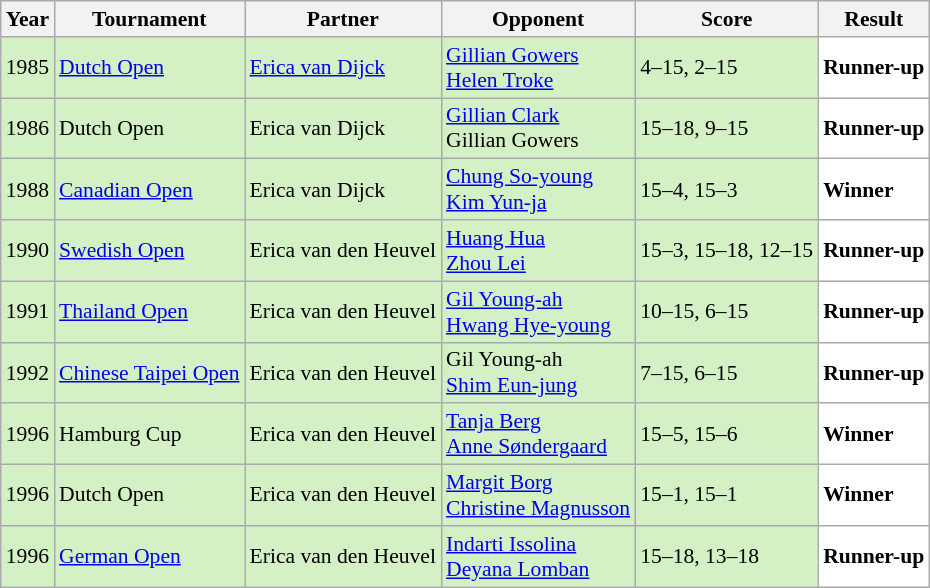<table class="sortable wikitable" style="font-size: 90%;">
<tr>
<th>Year</th>
<th>Tournament</th>
<th>Partner</th>
<th>Opponent</th>
<th>Score</th>
<th>Result</th>
</tr>
<tr style="background:#D4F1C5">
<td align="center">1985</td>
<td align="left"><a href='#'>Dutch Open</a></td>
<td align="left"> <a href='#'>Erica van Dijck</a></td>
<td align="left"> <a href='#'>Gillian Gowers</a><br> <a href='#'>Helen Troke</a></td>
<td align="left">4–15, 2–15</td>
<td style="text-align:left; background:white"> <strong>Runner-up</strong></td>
</tr>
<tr style="background:#D4F1C5">
<td align="center">1986</td>
<td align="left">Dutch Open</td>
<td align="left"> Erica van Dijck</td>
<td align="left"> <a href='#'>Gillian Clark</a><br> Gillian Gowers</td>
<td align="left">15–18, 9–15</td>
<td style="text-align:left; background:white"> <strong>Runner-up</strong></td>
</tr>
<tr style="background:#D4F1C5">
<td align="center">1988</td>
<td align="left"><a href='#'>Canadian Open</a></td>
<td align="left"> Erica van Dijck</td>
<td align="left"> <a href='#'>Chung So-young</a><br> <a href='#'>Kim Yun-ja</a></td>
<td align="left">15–4, 15–3</td>
<td style="text-align:left; background:white"> <strong>Winner</strong></td>
</tr>
<tr style="background:#D4F1C5">
<td align="center">1990</td>
<td align="left"><a href='#'>Swedish Open</a></td>
<td align="left"> Erica van den Heuvel</td>
<td align="left"> <a href='#'>Huang Hua</a><br> <a href='#'>Zhou Lei</a></td>
<td align="left">15–3, 15–18, 12–15</td>
<td style="text-align:left; background:white"> <strong>Runner-up</strong></td>
</tr>
<tr style="background:#D4F1C5">
<td align="center">1991</td>
<td align="left"><a href='#'>Thailand Open</a></td>
<td align="left"> Erica van den Heuvel</td>
<td align="left"> <a href='#'>Gil Young-ah</a><br> <a href='#'>Hwang Hye-young</a></td>
<td align="left">10–15, 6–15</td>
<td style="text-align:left; background:white"> <strong>Runner-up</strong></td>
</tr>
<tr style="background:#D4F1C5">
<td align="center">1992</td>
<td align="left"><a href='#'>Chinese Taipei Open</a></td>
<td align="left"> Erica van den Heuvel</td>
<td align="left"> Gil Young-ah<br> <a href='#'>Shim Eun-jung</a></td>
<td align="left">7–15, 6–15</td>
<td style="text-align:left; background:white"> <strong>Runner-up</strong></td>
</tr>
<tr style="background:#D4F1C5">
<td align="center">1996</td>
<td align="left">Hamburg Cup</td>
<td align="left"> Erica van den Heuvel</td>
<td align="left"> <a href='#'>Tanja Berg</a><br> <a href='#'>Anne Søndergaard</a></td>
<td align="left">15–5, 15–6</td>
<td style="text-align:left; background:white"> <strong>Winner</strong></td>
</tr>
<tr style="background:#D4F1C5">
<td align="center">1996</td>
<td align="left">Dutch Open</td>
<td align="left"> Erica van den Heuvel</td>
<td align="left"> <a href='#'>Margit Borg</a><br> <a href='#'>Christine Magnusson</a></td>
<td align="left">15–1, 15–1</td>
<td style="text-align:left; background:white"> <strong>Winner</strong></td>
</tr>
<tr style="background:#D4F1C5">
<td align="center">1996</td>
<td align="left"><a href='#'>German Open</a></td>
<td align="left"> Erica van den Heuvel</td>
<td align="left"> <a href='#'>Indarti Issolina</a><br> <a href='#'>Deyana Lomban</a></td>
<td align="left">15–18, 13–18</td>
<td style="text-align:left; background:white"> <strong>Runner-up</strong></td>
</tr>
</table>
